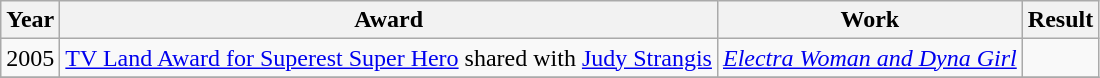<table class="wikitable sortable">
<tr>
<th scope="col">Year</th>
<th scope="col">Award</th>
<th scope="col">Work</th>
<th scope="col">Result</th>
</tr>
<tr>
<td>2005</td>
<td><a href='#'>TV Land Award for Superest Super Hero</a> shared with <a href='#'>Judy Strangis</a></td>
<td><em><a href='#'>Electra Woman and Dyna Girl</a></em></td>
<td></td>
</tr>
<tr>
</tr>
</table>
